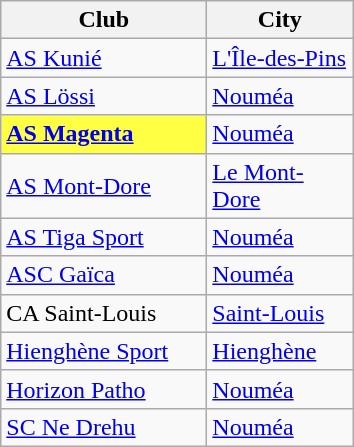<table class="wikitable">
<tr>
<th width="130px">Club</th>
<th width="90px">City</th>
</tr>
<tr>
<td><a href='#'>AS Kunié</a></td>
<td><a href='#'>L'Île-des-Pins</a></td>
</tr>
<tr>
<td><a href='#'>AS Lössi</a></td>
<td><a href='#'>Nouméa</a></td>
</tr>
<tr>
<td bgcolor=#ffff44><strong><a href='#'>AS Magenta</a></strong></td>
<td><a href='#'>Nouméa</a></td>
</tr>
<tr>
<td><a href='#'>AS Mont-Dore</a></td>
<td><a href='#'>Le Mont-Dore</a></td>
</tr>
<tr>
<td><a href='#'>AS Tiga Sport</a></td>
<td><a href='#'>Nouméa</a></td>
</tr>
<tr>
<td><a href='#'>ASC Gaïca</a></td>
<td><a href='#'>Nouméa</a></td>
</tr>
<tr>
<td>CA Saint-Louis</td>
<td><a href='#'>Saint-Louis</a></td>
</tr>
<tr>
<td><a href='#'>Hienghène Sport</a></td>
<td><a href='#'>Hienghène</a></td>
</tr>
<tr>
<td><a href='#'>Horizon Patho</a></td>
<td><a href='#'>Nouméa</a></td>
</tr>
<tr>
<td><a href='#'>SC Ne Drehu</a></td>
<td><a href='#'>Nouméa</a></td>
</tr>
</table>
